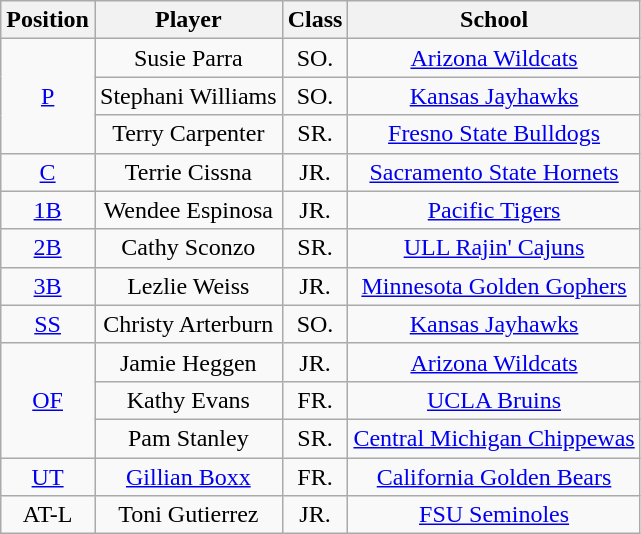<table class="wikitable">
<tr>
<th>Position</th>
<th>Player</th>
<th>Class</th>
<th>School</th>
</tr>
<tr align=center>
<td rowspan=3><a href='#'>P</a></td>
<td>Susie Parra</td>
<td>SO.</td>
<td><a href='#'>Arizona Wildcats</a></td>
</tr>
<tr align=center>
<td>Stephani Williams</td>
<td>SO.</td>
<td><a href='#'>Kansas Jayhawks</a></td>
</tr>
<tr align=center>
<td>Terry Carpenter</td>
<td>SR.</td>
<td><a href='#'>Fresno State Bulldogs</a></td>
</tr>
<tr align=center>
<td rowspan=1><a href='#'>C</a></td>
<td>Terrie Cissna</td>
<td>JR.</td>
<td><a href='#'>Sacramento State Hornets</a></td>
</tr>
<tr align=center>
<td rowspan=1><a href='#'>1B</a></td>
<td>Wendee Espinosa</td>
<td>JR.</td>
<td><a href='#'>Pacific Tigers</a></td>
</tr>
<tr align=center>
<td rowspan=1><a href='#'>2B</a></td>
<td>Cathy Sconzo</td>
<td>SR.</td>
<td><a href='#'>ULL Rajin' Cajuns</a></td>
</tr>
<tr align=center>
<td rowspan=1><a href='#'>3B</a></td>
<td>Lezlie Weiss</td>
<td>JR.</td>
<td><a href='#'>Minnesota Golden Gophers</a></td>
</tr>
<tr align=center>
<td rowspan=1><a href='#'>SS</a></td>
<td>Christy Arterburn</td>
<td>SO.</td>
<td><a href='#'>Kansas Jayhawks</a></td>
</tr>
<tr align=center>
<td rowspan=3><a href='#'>OF</a></td>
<td>Jamie Heggen</td>
<td>JR.</td>
<td><a href='#'>Arizona Wildcats</a></td>
</tr>
<tr align=center>
<td>Kathy Evans</td>
<td>FR.</td>
<td><a href='#'>UCLA Bruins</a></td>
</tr>
<tr align=center>
<td>Pam Stanley</td>
<td>SR.</td>
<td><a href='#'>Central Michigan Chippewas</a></td>
</tr>
<tr align=center>
<td rowspan=1><a href='#'>UT</a></td>
<td><a href='#'>Gillian Boxx</a></td>
<td>FR.</td>
<td><a href='#'>California Golden Bears</a></td>
</tr>
<tr align=center>
<td rowspan=1>AT-L</td>
<td>Toni Gutierrez</td>
<td>JR.</td>
<td><a href='#'>FSU Seminoles</a></td>
</tr>
</table>
